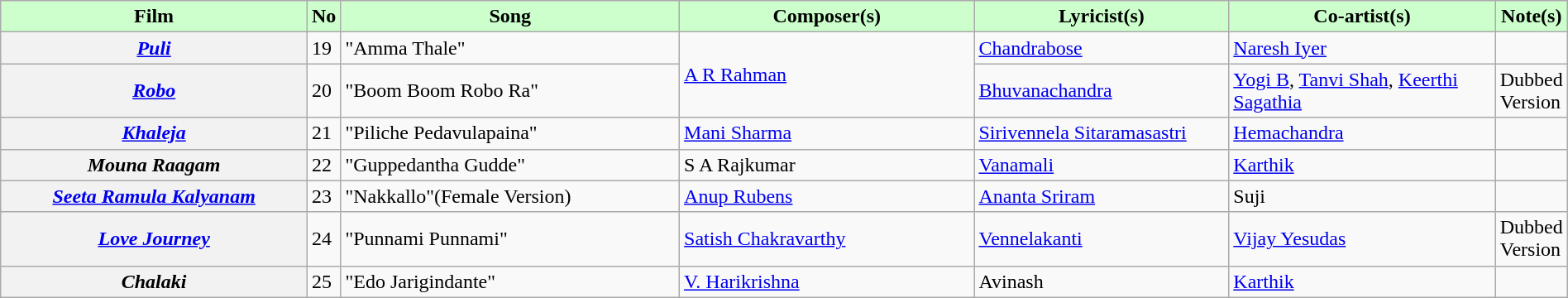<table class="wikitable plainrowheaders" width="100%" textcolor:#000;">
<tr style="background:#cfc; text-align:center;">
<td scope="col" width=21%><strong>Film</strong></td>
<td><strong>No</strong></td>
<td scope="col" width=23%><strong>Song</strong></td>
<td scope="col" width=20%><strong>Composer(s)</strong></td>
<td scope="col" width=17%><strong>Lyricist(s)</strong></td>
<td scope="col" width=18%><strong>Co-artist(s)</strong></td>
<td><strong>Note(s)</strong></td>
</tr>
<tr>
<th><em><a href='#'>Puli</a></em></th>
<td>19</td>
<td>"Amma Thale"</td>
<td rowspan="2"><a href='#'>A R Rahman</a></td>
<td><a href='#'>Chandrabose</a></td>
<td><a href='#'>Naresh Iyer</a></td>
<td></td>
</tr>
<tr>
<th><em><a href='#'>Robo</a></em></th>
<td>20</td>
<td>"Boom Boom Robo Ra"</td>
<td><a href='#'>Bhuvanachandra</a></td>
<td><a href='#'>Yogi B</a>, <a href='#'>Tanvi Shah</a>, <a href='#'>Keerthi Sagathia</a></td>
<td>Dubbed Version</td>
</tr>
<tr>
<th><em><a href='#'>Khaleja</a></em></th>
<td>21</td>
<td>"Piliche Pedavulapaina"</td>
<td><a href='#'>Mani Sharma</a></td>
<td><a href='#'>Sirivennela Sitaramasastri</a></td>
<td><a href='#'>Hemachandra</a></td>
<td></td>
</tr>
<tr>
<th><em>Mouna Raagam</em></th>
<td>22</td>
<td>"Guppedantha Gudde"</td>
<td>S A Rajkumar</td>
<td><a href='#'>Vanamali</a></td>
<td><a href='#'>Karthik</a></td>
<td></td>
</tr>
<tr>
<th><em><a href='#'>Seeta Ramula Kalyanam</a></em></th>
<td>23</td>
<td>"Nakkallo"(Female Version)</td>
<td><a href='#'>Anup Rubens</a></td>
<td><a href='#'>Ananta Sriram</a></td>
<td>Suji</td>
<td></td>
</tr>
<tr>
<th><em><a href='#'>Love Journey</a></em></th>
<td>24</td>
<td>"Punnami Punnami"</td>
<td><a href='#'>Satish Chakravarthy</a></td>
<td><a href='#'>Vennelakanti</a></td>
<td><a href='#'>Vijay Yesudas</a></td>
<td>Dubbed Version</td>
</tr>
<tr>
<th><em>Chalaki</em></th>
<td>25</td>
<td>"Edo Jarigindante"</td>
<td><a href='#'>V. Harikrishna</a></td>
<td>Avinash</td>
<td><a href='#'>Karthik</a></td>
<td></td>
</tr>
</table>
